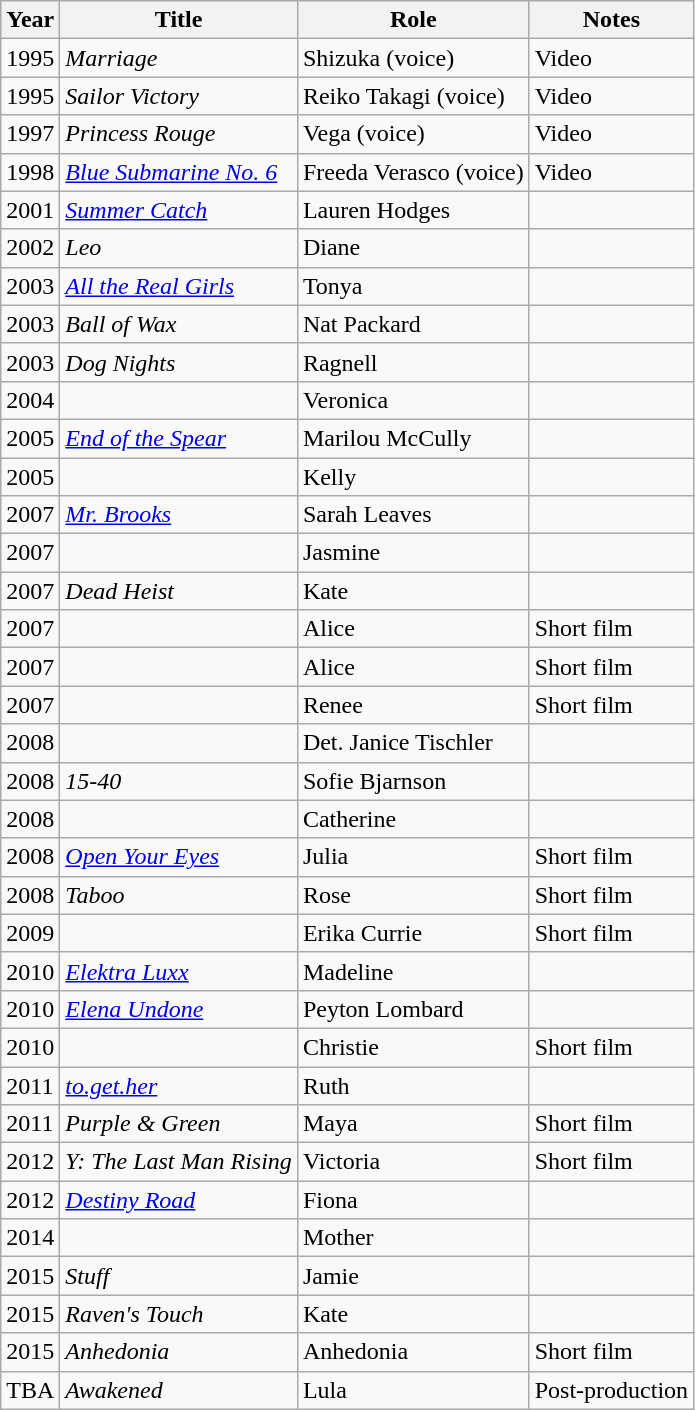<table class="wikitable sortable">
<tr>
<th>Year</th>
<th>Title</th>
<th>Role</th>
<th class="unsortable">Notes</th>
</tr>
<tr>
<td>1995</td>
<td><em>Marriage</em></td>
<td>Shizuka (voice)</td>
<td>Video</td>
</tr>
<tr>
<td>1995</td>
<td><em>Sailor Victory</em></td>
<td>Reiko Takagi (voice)</td>
<td>Video</td>
</tr>
<tr>
<td>1997</td>
<td><em>Princess Rouge</em></td>
<td>Vega (voice)</td>
<td>Video</td>
</tr>
<tr>
<td>1998</td>
<td><em><a href='#'>Blue Submarine No. 6</a></em></td>
<td>Freeda Verasco (voice)</td>
<td>Video</td>
</tr>
<tr>
<td>2001</td>
<td><em><a href='#'>Summer Catch</a></em></td>
<td>Lauren Hodges</td>
<td></td>
</tr>
<tr>
<td>2002</td>
<td><em>Leo</em></td>
<td>Diane</td>
<td></td>
</tr>
<tr>
<td>2003</td>
<td><em><a href='#'>All the Real Girls</a></em></td>
<td>Tonya</td>
<td></td>
</tr>
<tr>
<td>2003</td>
<td><em>Ball of Wax</em></td>
<td>Nat Packard</td>
<td></td>
</tr>
<tr>
<td>2003</td>
<td><em>Dog Nights</em></td>
<td>Ragnell</td>
<td></td>
</tr>
<tr>
<td>2004</td>
<td><em></em></td>
<td>Veronica</td>
<td></td>
</tr>
<tr>
<td>2005</td>
<td><em><a href='#'>End of the Spear</a></em></td>
<td>Marilou McCully</td>
<td></td>
</tr>
<tr>
<td>2005</td>
<td><em></em></td>
<td>Kelly</td>
<td></td>
</tr>
<tr>
<td>2007</td>
<td><em><a href='#'>Mr. Brooks</a></em></td>
<td>Sarah Leaves</td>
<td></td>
</tr>
<tr>
<td>2007</td>
<td><em></em></td>
<td>Jasmine</td>
<td></td>
</tr>
<tr>
<td>2007</td>
<td><em>Dead Heist</em></td>
<td>Kate</td>
<td></td>
</tr>
<tr>
<td>2007</td>
<td><em></em></td>
<td>Alice</td>
<td>Short film</td>
</tr>
<tr>
<td>2007</td>
<td><em></em></td>
<td>Alice</td>
<td>Short film</td>
</tr>
<tr>
<td>2007</td>
<td><em></em></td>
<td>Renee</td>
<td>Short film</td>
</tr>
<tr>
<td>2008</td>
<td><em></em></td>
<td>Det. Janice Tischler</td>
<td></td>
</tr>
<tr>
<td>2008</td>
<td><em>15-40</em></td>
<td>Sofie Bjarnson</td>
<td></td>
</tr>
<tr>
<td>2008</td>
<td><em></em></td>
<td>Catherine</td>
<td></td>
</tr>
<tr>
<td>2008</td>
<td><em><a href='#'>Open Your Eyes</a></em></td>
<td>Julia</td>
<td>Short film</td>
</tr>
<tr>
<td>2008</td>
<td><em>Taboo</em></td>
<td>Rose</td>
<td>Short film</td>
</tr>
<tr>
<td>2009</td>
<td><em></em></td>
<td>Erika Currie</td>
<td>Short film</td>
</tr>
<tr>
<td>2010</td>
<td><em><a href='#'>Elektra Luxx</a></em></td>
<td>Madeline</td>
<td></td>
</tr>
<tr>
<td>2010</td>
<td><em><a href='#'>Elena Undone</a></em></td>
<td>Peyton Lombard</td>
<td></td>
</tr>
<tr>
<td>2010</td>
<td><em></em></td>
<td>Christie</td>
<td>Short film</td>
</tr>
<tr>
<td>2011</td>
<td><em><a href='#'>to.get.her</a></em></td>
<td>Ruth</td>
<td></td>
</tr>
<tr>
<td>2011</td>
<td><em>Purple & Green</em></td>
<td>Maya</td>
<td>Short film</td>
</tr>
<tr>
<td>2012</td>
<td><em>Y: The Last Man Rising</em></td>
<td>Victoria</td>
<td>Short film</td>
</tr>
<tr>
<td>2012</td>
<td><em><a href='#'>Destiny Road</a></em></td>
<td>Fiona</td>
<td></td>
</tr>
<tr>
<td>2014</td>
<td><em></em></td>
<td>Mother</td>
<td></td>
</tr>
<tr>
<td>2015</td>
<td><em>Stuff</em></td>
<td>Jamie</td>
<td></td>
</tr>
<tr>
<td>2015</td>
<td><em>Raven's Touch</em></td>
<td>Kate</td>
<td></td>
</tr>
<tr>
<td>2015</td>
<td><em>Anhedonia</em></td>
<td>Anhedonia</td>
<td>Short film</td>
</tr>
<tr>
<td>TBA</td>
<td><em>Awakened</em></td>
<td>Lula</td>
<td>Post-production</td>
</tr>
</table>
